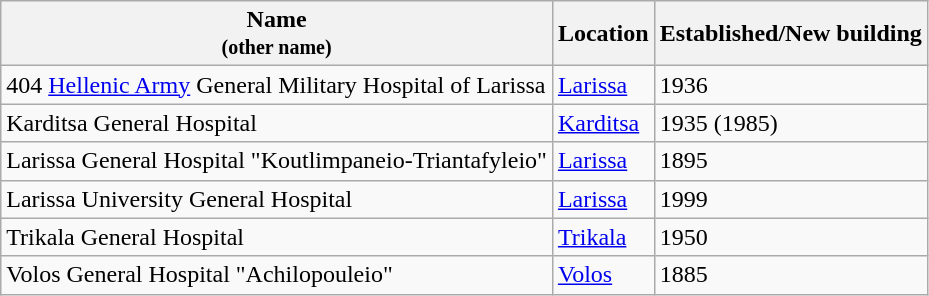<table class="wikitable sortable stripe">
<tr>
<th>Name<br> <small>(other name)</small></th>
<th>Location</th>
<th>Established/New building</th>
</tr>
<tr>
<td>404 <a href='#'>Hellenic Army</a> General Military Hospital of Larissa</td>
<td><a href='#'>Larissa</a></td>
<td>1936</td>
</tr>
<tr>
<td>Karditsa General Hospital</td>
<td><a href='#'>Karditsa</a></td>
<td>1935 (1985)</td>
</tr>
<tr>
<td>Larissa General Hospital "Koutlimpaneio-Triantafyleio"</td>
<td><a href='#'>Larissa</a></td>
<td>1895</td>
</tr>
<tr>
<td>Larissa University General Hospital</td>
<td><a href='#'>Larissa</a></td>
<td>1999</td>
</tr>
<tr>
<td>Trikala General Hospital</td>
<td><a href='#'>Trikala</a></td>
<td>1950</td>
</tr>
<tr>
<td>Volos General Hospital "Achilopouleio"</td>
<td><a href='#'>Volos</a></td>
<td>1885</td>
</tr>
</table>
